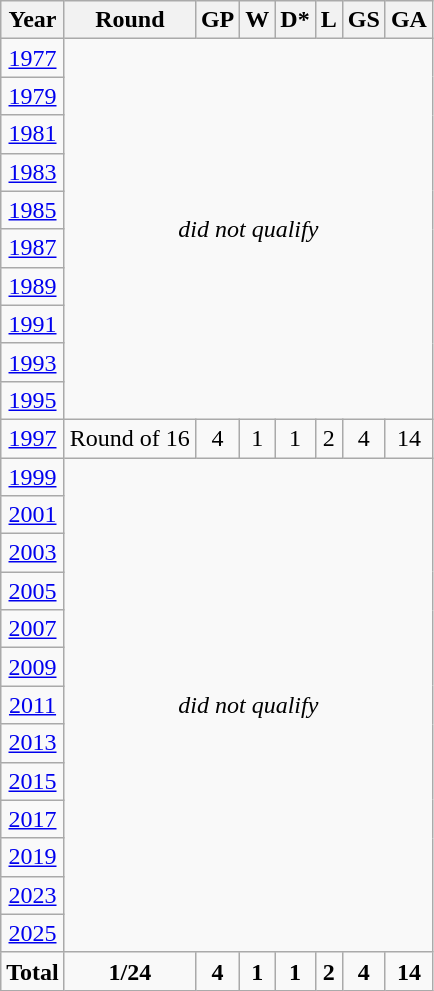<table class="wikitable" style="text-align: center;">
<tr>
<th>Year</th>
<th>Round</th>
<th>GP</th>
<th>W</th>
<th>D*</th>
<th>L</th>
<th>GS</th>
<th>GA</th>
</tr>
<tr>
<td> <a href='#'>1977</a></td>
<td rowspan=10 colspan=7><em>did not qualify</em></td>
</tr>
<tr>
<td> <a href='#'>1979</a></td>
</tr>
<tr>
<td> <a href='#'>1981</a></td>
</tr>
<tr>
<td> <a href='#'>1983</a></td>
</tr>
<tr>
<td> <a href='#'>1985</a></td>
</tr>
<tr>
<td> <a href='#'>1987</a></td>
</tr>
<tr>
<td> <a href='#'>1989</a></td>
</tr>
<tr>
<td> <a href='#'>1991</a></td>
</tr>
<tr>
<td> <a href='#'>1993</a></td>
</tr>
<tr>
<td> <a href='#'>1995</a></td>
</tr>
<tr>
<td> <a href='#'>1997</a></td>
<td>Round of 16</td>
<td>4</td>
<td>1</td>
<td>1</td>
<td>2</td>
<td>4</td>
<td>14</td>
</tr>
<tr>
<td> <a href='#'>1999</a></td>
<td rowspan=13 colspan=7><em>did not qualify</em></td>
</tr>
<tr>
<td> <a href='#'>2001</a></td>
</tr>
<tr>
<td> <a href='#'>2003</a></td>
</tr>
<tr>
<td> <a href='#'>2005</a></td>
</tr>
<tr>
<td> <a href='#'>2007</a></td>
</tr>
<tr>
<td> <a href='#'>2009</a></td>
</tr>
<tr>
<td> <a href='#'>2011</a></td>
</tr>
<tr>
<td> <a href='#'>2013</a></td>
</tr>
<tr>
<td> <a href='#'>2015</a></td>
</tr>
<tr>
<td> <a href='#'>2017</a></td>
</tr>
<tr>
<td> <a href='#'>2019</a></td>
</tr>
<tr>
<td> <a href='#'>2023</a></td>
</tr>
<tr>
<td> <a href='#'>2025</a></td>
</tr>
<tr>
<td><strong>Total</strong></td>
<td><strong>1/24</strong></td>
<td><strong>4</strong></td>
<td><strong>1</strong></td>
<td><strong>1</strong></td>
<td><strong>2</strong></td>
<td><strong>4</strong></td>
<td><strong>14</strong></td>
</tr>
</table>
